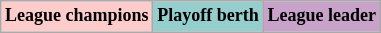<table class="wikitable"  style="text-align:center; font-size:75%;">
<tr>
<td style="background:#fcc;"><strong>League champions</strong><br></td>
<td style="background:#96cdcd;"><strong>Playoff berth</strong></td>
<td style="background:#c8a2c8;"><strong>League leader</strong></td>
</tr>
</table>
